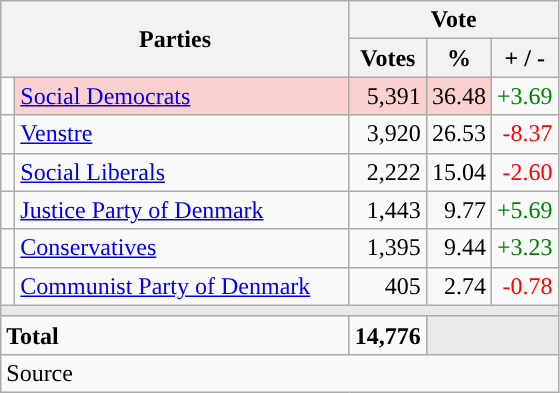<table class="wikitable" style="text-align:right;">
<tr>
<th style="text-align:centre;" rowspan="2" colspan="2" width="225">Parties</th>
<th colspan="3">Vote</th>
</tr>
<tr>
<th width="15">Votes</th>
<th width="15">%</th>
<th width="15">+ / -</th>
</tr>
<tr>
<td width="2" style="color:inherit;background:"></td>
<td bgcolor=#fbd0ce  align="left"><a href='#'>Social Democrats</a></td>
<td bgcolor=#fbd0ce>5,391</td>
<td bgcolor=#fbd0ce>36.48</td>
<td style=color:green;>+3.69</td>
</tr>
<tr>
<td width="2" style="color:inherit;background:"></td>
<td align="left"><a href='#'>Venstre</a></td>
<td>3,920</td>
<td>26.53</td>
<td style=color:red;>-8.37</td>
</tr>
<tr>
<td width="2" style="color:inherit;background:"></td>
<td align="left"><a href='#'>Social Liberals</a></td>
<td>2,222</td>
<td>15.04</td>
<td style=color:red;>-2.60</td>
</tr>
<tr>
<td width="2" style="color:inherit;background:"></td>
<td align="left"><a href='#'>Justice Party of Denmark</a></td>
<td>1,443</td>
<td>9.77</td>
<td style=color:green;>+5.69</td>
</tr>
<tr>
<td width="2" style="color:inherit;background:"></td>
<td align="left"><a href='#'>Conservatives</a></td>
<td>1,395</td>
<td>9.44</td>
<td style=color:green;>+3.23</td>
</tr>
<tr>
<td width="2" style="color:inherit;background:"></td>
<td align="left"><a href='#'>Communist Party of Denmark</a></td>
<td>405</td>
<td>2.74</td>
<td style=color:red;>-0.78</td>
</tr>
<tr>
<td colspan="7" bgcolor="#E9E9E9"></td>
</tr>
<tr>
<td align="left" colspan="2"><strong>Total</strong></td>
<td><strong>14,776</strong></td>
<td bgcolor="#E9E9E9" colspan="2"></td>
</tr>
<tr>
<td align="left" colspan="6">Source</td>
</tr>
</table>
